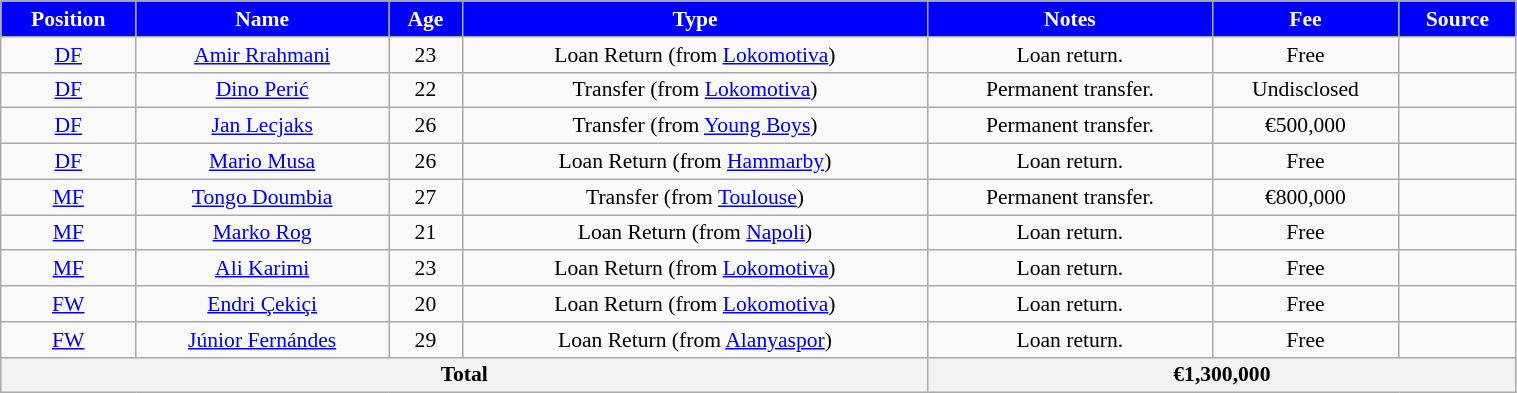<table class="wikitable" style="text-align:center; font-size:90%; width:80%">
<tr>
<th style="background:#0000ff; color:white; text-align:center;">Position</th>
<th style="background:#0000ff; color:white; text-align:center;">Name</th>
<th style="background:#0000ff; color:white; text-align:center;">Age</th>
<th style="background:#0000ff; color:white; text-align:center;">Type</th>
<th style="background:#0000ff; color:white; text-align:center;">Notes</th>
<th style="background:#0000ff; color:white; text-align:center;">Fee</th>
<th style="background:#0000ff; color:white; text-align:center;">Source</th>
</tr>
<tr>
<td><a href='#'>DF</a></td>
<td> <a href='#'>Amir Rrahmani</a></td>
<td>23</td>
<td>Loan Return (from  <a href='#'>Lokomotiva</a>)</td>
<td>Loan return.</td>
<td>Free</td>
<td></td>
</tr>
<tr>
<td><a href='#'>DF</a></td>
<td> <a href='#'>Dino Perić</a></td>
<td>22</td>
<td>Transfer (from  <a href='#'>Lokomotiva</a>)</td>
<td>Permanent transfer.</td>
<td>Undisclosed</td>
<td></td>
</tr>
<tr>
<td><a href='#'>DF</a></td>
<td> <a href='#'>Jan Lecjaks</a></td>
<td>26</td>
<td>Transfer (from  <a href='#'>Young Boys</a>)</td>
<td>Permanent transfer.</td>
<td>€500,000</td>
<td></td>
</tr>
<tr>
<td><a href='#'>DF</a></td>
<td> <a href='#'>Mario Musa</a></td>
<td>26</td>
<td>Loan Return (from  <a href='#'>Hammarby</a>)</td>
<td>Loan return.</td>
<td>Free</td>
<td></td>
</tr>
<tr>
<td><a href='#'>MF</a></td>
<td> <a href='#'>Tongo Doumbia</a></td>
<td>27</td>
<td>Transfer (from  <a href='#'>Toulouse</a>)</td>
<td>Permanent transfer.</td>
<td>€800,000</td>
<td></td>
</tr>
<tr>
<td><a href='#'>MF</a></td>
<td> <a href='#'>Marko Rog</a></td>
<td>21</td>
<td>Loan Return (from  <a href='#'>Napoli</a>)</td>
<td>Loan return.</td>
<td>Free</td>
<td></td>
</tr>
<tr>
<td><a href='#'>MF</a></td>
<td> <a href='#'>Ali Karimi</a></td>
<td>23</td>
<td>Loan Return (from  <a href='#'>Lokomotiva</a>)</td>
<td>Loan return.</td>
<td>Free</td>
<td></td>
</tr>
<tr>
<td><a href='#'>FW</a></td>
<td> <a href='#'>Endri Çekiçi</a></td>
<td>20</td>
<td>Loan Return (from  <a href='#'>Lokomotiva</a>)</td>
<td>Loan return.</td>
<td>Free</td>
<td></td>
</tr>
<tr>
<td><a href='#'>FW</a></td>
<td> <a href='#'>Júnior Fernándes</a></td>
<td>29</td>
<td>Loan Return (from  <a href='#'>Alanyaspor</a>)</td>
<td>Loan return.</td>
<td>Free</td>
<td></td>
</tr>
<tr>
<th colspan="4">Total</th>
<th colspan="3">€1,300,000</th>
</tr>
</table>
